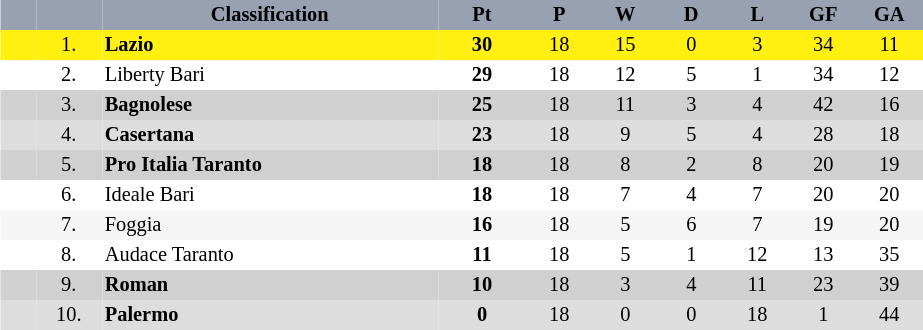<table align=center style="font-size: 85%; border-collapse:collapse" border=0 cellspacing=0 cellpadding=2>
<tr align=center bgcolor=#98A1B2>
<th width=20></th>
<th width=40></th>
<th width=220><span>Classification</span></th>
<th width=55><span>Pt</span></th>
<th width=40><span>P</span></th>
<th width=40><span>W</span></th>
<th width=40><span>D</span></th>
<th width=40><span>L</span></th>
<th width=40><span>GF</span></th>
<th width=40><span>GA</span></th>
</tr>
<tr align=center style="background:#FFF010;">
<td></td>
<td>1.</td>
<td style="text-align:left;"><strong>Lazio</strong></td>
<td><strong>30</strong></td>
<td>18</td>
<td>15</td>
<td>0</td>
<td>3</td>
<td>34</td>
<td>11</td>
</tr>
<tr align=center style="background:#FFFFFF;">
<td></td>
<td>2.</td>
<td style="text-align:left;">Liberty Bari</td>
<td><strong>29</strong></td>
<td>18</td>
<td>12</td>
<td>5</td>
<td>1</td>
<td>34</td>
<td>12</td>
</tr>
<tr align=center style="background:#D0D0D0;">
<td></td>
<td>3.</td>
<td style="text-align:left;"><strong>Bagnolese</strong></td>
<td><strong>25</strong></td>
<td>18</td>
<td>11</td>
<td>3</td>
<td>4</td>
<td>42</td>
<td>16</td>
</tr>
<tr align=center style="background:#DDDDDD;">
<td></td>
<td>4.</td>
<td style="text-align:left;"><strong>Casertana</strong></td>
<td><strong>23</strong></td>
<td>18</td>
<td>9</td>
<td>5</td>
<td>4</td>
<td>28</td>
<td>18</td>
</tr>
<tr align=center style="background:#D0D0D0;">
<td></td>
<td>5.</td>
<td style="text-align:left;"><strong>Pro Italia Taranto</strong></td>
<td><strong>18</strong></td>
<td>18</td>
<td>8</td>
<td>2</td>
<td>8</td>
<td>20</td>
<td>19</td>
</tr>
<tr align=center style="background:#FFFFFF;">
<td></td>
<td>6.</td>
<td style="text-align:left;">Ideale Bari</td>
<td><strong>18</strong></td>
<td>18</td>
<td>7</td>
<td>4</td>
<td>7</td>
<td>20</td>
<td>20</td>
</tr>
<tr align=center style="background:#F5F5F5;">
<td></td>
<td>7.</td>
<td style="text-align:left;">Foggia</td>
<td><strong>16</strong></td>
<td>18</td>
<td>5</td>
<td>6</td>
<td>7</td>
<td>19</td>
<td>20</td>
</tr>
<tr align=center style="background:#FFFFFF">
<td></td>
<td>8.</td>
<td style="text-align:left;">Audace Taranto</td>
<td><strong>11</strong></td>
<td>18</td>
<td>5</td>
<td>1</td>
<td>12</td>
<td>13</td>
<td>35</td>
</tr>
<tr align=center style="background:#D0D0D0">
<td></td>
<td>9.</td>
<td style="text-align:left;"><strong>Roman</strong></td>
<td><strong>10</strong></td>
<td>18</td>
<td>3</td>
<td>4</td>
<td>11</td>
<td>23</td>
<td>39</td>
</tr>
<tr align=center style="background:#DDDDDD;">
<td></td>
<td>10.</td>
<td style="text-align:left;"><strong>Palermo</strong> </td>
<td><strong>0</strong></td>
<td>18</td>
<td>0</td>
<td>0</td>
<td>18</td>
<td>1</td>
<td>44</td>
</tr>
</table>
